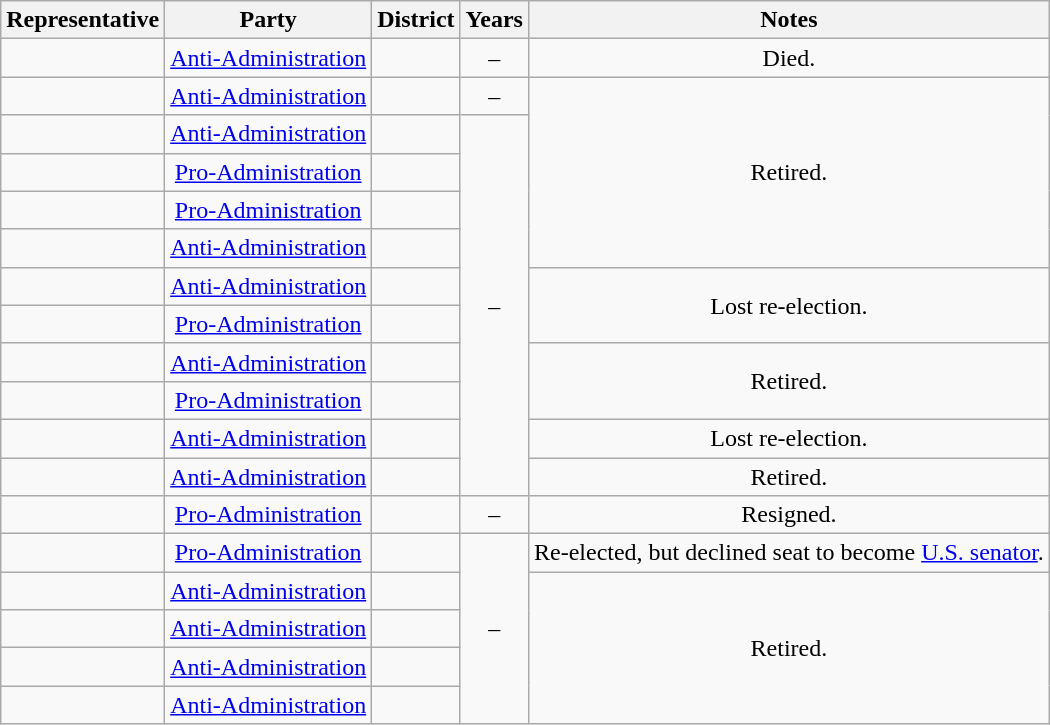<table class="wikitable sortable" style="text-align:center">
<tr valign=bottom>
<th>Representative</th>
<th>Party</th>
<th>District</th>
<th>Years</th>
<th>Notes</th>
</tr>
<tr>
<td align=left></td>
<td><a href='#'>Anti-Administration</a></td>
<td></td>
<td nowrap> –<br></td>
<td>Died.</td>
</tr>
<tr>
<td align=left></td>
<td><a href='#'>Anti-Administration</a></td>
<td></td>
<td nowrap> –<br></td>
<td rowspan="5">Retired.</td>
</tr>
<tr>
<td align=left></td>
<td><a href='#'>Anti-Administration</a></td>
<td></td>
<td rowspan="10" nowrap=""> –<br></td>
</tr>
<tr>
<td align=left></td>
<td><a href='#'>Pro-Administration</a></td>
<td></td>
</tr>
<tr>
<td align=left></td>
<td><a href='#'>Pro-Administration</a></td>
<td></td>
</tr>
<tr>
<td align=left></td>
<td><a href='#'>Anti-Administration</a></td>
<td></td>
</tr>
<tr>
<td align=left></td>
<td><a href='#'>Anti-Administration</a></td>
<td></td>
<td rowspan="2">Lost re-election.</td>
</tr>
<tr>
<td align=left></td>
<td><a href='#'>Pro-Administration</a></td>
<td></td>
</tr>
<tr>
<td align=left></td>
<td><a href='#'>Anti-Administration</a></td>
<td></td>
<td rowspan="2">Retired.</td>
</tr>
<tr>
<td align=left></td>
<td><a href='#'>Pro-Administration</a></td>
<td></td>
</tr>
<tr>
<td align=left></td>
<td><a href='#'>Anti-Administration</a></td>
<td></td>
<td>Lost re-election.</td>
</tr>
<tr>
<td align=left></td>
<td><a href='#'>Anti-Administration</a></td>
<td></td>
<td>Retired.</td>
</tr>
<tr>
<td align=left></td>
<td><a href='#'>Pro-Administration</a></td>
<td></td>
<td nowrap> –<br></td>
<td>Resigned.</td>
</tr>
<tr>
<td align=left></td>
<td><a href='#'>Pro-Administration</a></td>
<td></td>
<td rowspan="5" nowrap=""> –<br></td>
<td>Re-elected, but declined seat to become <a href='#'>U.S. senator</a>.</td>
</tr>
<tr>
<td align=left></td>
<td><a href='#'>Anti-Administration</a></td>
<td></td>
<td rowspan="4">Retired.</td>
</tr>
<tr>
<td align=left></td>
<td><a href='#'>Anti-Administration</a></td>
<td></td>
</tr>
<tr>
<td align=left></td>
<td><a href='#'>Anti-Administration</a></td>
<td></td>
</tr>
<tr>
<td align=left></td>
<td><a href='#'>Anti-Administration</a></td>
<td></td>
</tr>
</table>
